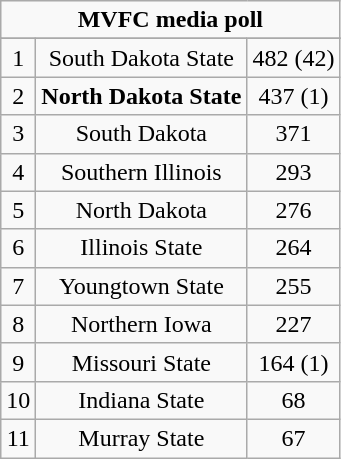<table class="wikitable" style="display: inline-table;">
<tr>
<td align="center" Colspan="3"><strong>MVFC media poll</strong></td>
</tr>
<tr align="center">
</tr>
<tr align="center">
<td>1</td>
<td>South Dakota State</td>
<td>482 (42)</td>
</tr>
<tr align="center">
<td>2</td>
<td><strong>North Dakota State</strong></td>
<td>437 (1)</td>
</tr>
<tr align="center">
<td>3</td>
<td>South Dakota</td>
<td>371</td>
</tr>
<tr align="center">
<td>4</td>
<td>Southern Illinois</td>
<td>293</td>
</tr>
<tr align="center">
<td>5</td>
<td>North Dakota</td>
<td>276</td>
</tr>
<tr align="center">
<td>6</td>
<td>Illinois State</td>
<td>264</td>
</tr>
<tr align="center">
<td>7</td>
<td>Youngtown State</td>
<td>255</td>
</tr>
<tr align="center">
<td>8</td>
<td>Northern Iowa</td>
<td>227</td>
</tr>
<tr align="center">
<td>9</td>
<td>Missouri State</td>
<td>164 (1)</td>
</tr>
<tr align="center">
<td>10</td>
<td>Indiana State</td>
<td>68</td>
</tr>
<tr align="center">
<td>11</td>
<td>Murray State</td>
<td>67</td>
</tr>
</table>
